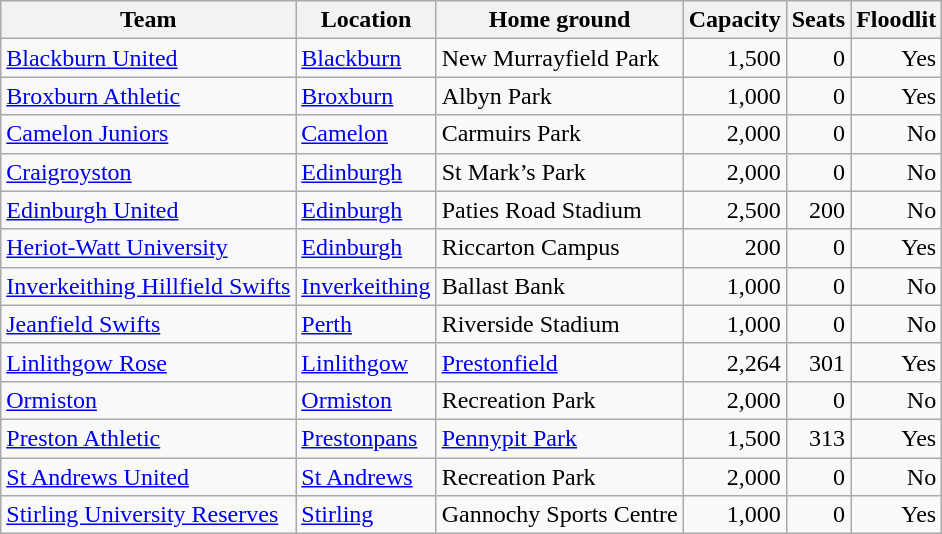<table class="wikitable sortable">
<tr>
<th>Team</th>
<th>Location</th>
<th>Home ground</th>
<th data-sort-type="number">Capacity</th>
<th data-sort-type="number">Seats</th>
<th>Floodlit</th>
</tr>
<tr>
<td><a href='#'>Blackburn United</a></td>
<td><a href='#'>Blackburn</a></td>
<td>New Murrayfield Park</td>
<td align=right>1,500</td>
<td align=right>0</td>
<td align=right>Yes</td>
</tr>
<tr>
<td><a href='#'>Broxburn Athletic</a></td>
<td><a href='#'>Broxburn</a></td>
<td>Albyn Park</td>
<td align=right>1,000</td>
<td align=right>0</td>
<td align=right>Yes</td>
</tr>
<tr>
<td><a href='#'>Camelon Juniors</a></td>
<td><a href='#'>Camelon</a></td>
<td>Carmuirs Park</td>
<td align=right>2,000</td>
<td align=right>0</td>
<td align=right>No</td>
</tr>
<tr>
<td><a href='#'>Craigroyston</a></td>
<td><a href='#'>Edinburgh</a></td>
<td>St Mark’s Park</td>
<td align=right>2,000</td>
<td align=right>0</td>
<td align=right>No</td>
</tr>
<tr>
<td><a href='#'>Edinburgh United</a></td>
<td><a href='#'>Edinburgh</a></td>
<td>Paties Road Stadium</td>
<td align=right>2,500</td>
<td align=right>200</td>
<td align=right>No</td>
</tr>
<tr>
<td><a href='#'>Heriot-Watt University</a></td>
<td><a href='#'>Edinburgh</a></td>
<td>Riccarton Campus</td>
<td align=right>200</td>
<td align=right>0</td>
<td align=right>Yes</td>
</tr>
<tr>
<td><a href='#'>Inverkeithing Hillfield Swifts</a></td>
<td><a href='#'>Inverkeithing</a></td>
<td>Ballast Bank</td>
<td align=right>1,000</td>
<td align=right>0</td>
<td align=right>No</td>
</tr>
<tr>
<td><a href='#'>Jeanfield Swifts</a></td>
<td><a href='#'>Perth</a></td>
<td>Riverside Stadium</td>
<td align=right>1,000</td>
<td align=right>0</td>
<td align=right>No</td>
</tr>
<tr>
<td><a href='#'>Linlithgow Rose</a> </td>
<td><a href='#'>Linlithgow</a></td>
<td><a href='#'>Prestonfield</a></td>
<td align=right>2,264</td>
<td align=right>301</td>
<td align=right>Yes</td>
</tr>
<tr>
<td><a href='#'>Ormiston</a></td>
<td><a href='#'>Ormiston</a></td>
<td>Recreation Park</td>
<td align=right>2,000</td>
<td align=right>0</td>
<td align=right>No</td>
</tr>
<tr>
<td><a href='#'>Preston Athletic</a> </td>
<td><a href='#'>Prestonpans</a></td>
<td><a href='#'>Pennypit Park</a></td>
<td align=right>1,500</td>
<td align=right>313</td>
<td align=right>Yes</td>
</tr>
<tr>
<td><a href='#'>St Andrews United</a></td>
<td><a href='#'>St Andrews</a></td>
<td>Recreation Park</td>
<td align=right>2,000</td>
<td align=right>0</td>
<td align=right>No</td>
</tr>
<tr>
<td><a href='#'>Stirling University Reserves</a></td>
<td><a href='#'>Stirling</a></td>
<td>Gannochy Sports Centre</td>
<td align=right>1,000</td>
<td align=right>0</td>
<td align=right>Yes</td>
</tr>
</table>
